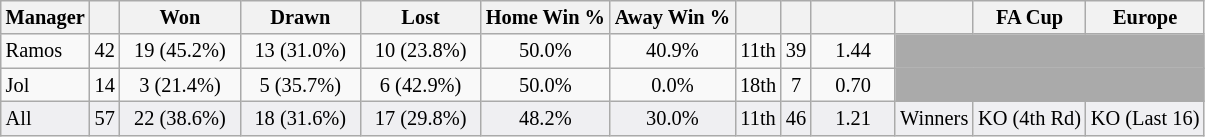<table class="wikitable" style="text-align:center; font-size:85%;">
<tr>
<th>Manager</th>
<th></th>
<th style="width:10%">Won</th>
<th style="width:10%">Drawn</th>
<th style="width:10%">Lost</th>
<th>Home Win %</th>
<th>Away Win %</th>
<th></th>
<th></th>
<th style="width:7%"></th>
<th></th>
<th>FA Cup</th>
<th>Europe</th>
</tr>
<tr>
<td align=left>Ramos</td>
<td>42</td>
<td>19 (45.2%)</td>
<td>13 (31.0%)</td>
<td>10 (23.8%)</td>
<td>50.0%</td>
<td>40.9%</td>
<td>11th</td>
<td>39</td>
<td>1.44</td>
<td colspan=3 style="background:#AAA;"></td>
</tr>
<tr>
<td align=left>Jol</td>
<td>14</td>
<td>3 (21.4%)</td>
<td>5 (35.7%)</td>
<td>6 (42.9%)</td>
<td>50.0%</td>
<td>0.0%</td>
<td>18th</td>
<td>7</td>
<td>0.70</td>
<td colspan=3 style="background:#AAA;"></td>
</tr>
<tr style="background:#efeff2;">
<td align=left>All</td>
<td>57</td>
<td>22 (38.6%)</td>
<td>18 (31.6%)</td>
<td>17 (29.8%)</td>
<td>48.2%</td>
<td>30.0%</td>
<td>11th</td>
<td>46</td>
<td>1.21</td>
<td>Winners</td>
<td>KO (4th Rd)</td>
<td>KO (Last 16)</td>
</tr>
</table>
